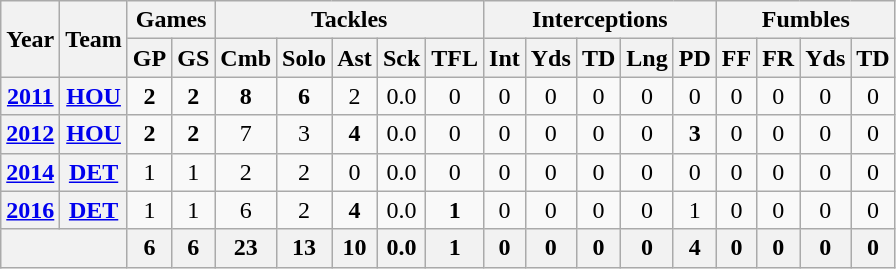<table class="wikitable" style="text-align:center">
<tr>
<th rowspan="2">Year</th>
<th rowspan="2">Team</th>
<th colspan="2">Games</th>
<th colspan="5">Tackles</th>
<th colspan="5">Interceptions</th>
<th colspan="4">Fumbles</th>
</tr>
<tr>
<th>GP</th>
<th>GS</th>
<th>Cmb</th>
<th>Solo</th>
<th>Ast</th>
<th>Sck</th>
<th>TFL</th>
<th>Int</th>
<th>Yds</th>
<th>TD</th>
<th>Lng</th>
<th>PD</th>
<th>FF</th>
<th>FR</th>
<th>Yds</th>
<th>TD</th>
</tr>
<tr>
<th><a href='#'>2011</a></th>
<th><a href='#'>HOU</a></th>
<td><strong>2</strong></td>
<td><strong>2</strong></td>
<td><strong>8</strong></td>
<td><strong>6</strong></td>
<td>2</td>
<td>0.0</td>
<td>0</td>
<td>0</td>
<td>0</td>
<td>0</td>
<td>0</td>
<td>0</td>
<td>0</td>
<td>0</td>
<td>0</td>
<td>0</td>
</tr>
<tr>
<th><a href='#'>2012</a></th>
<th><a href='#'>HOU</a></th>
<td><strong>2</strong></td>
<td><strong>2</strong></td>
<td>7</td>
<td>3</td>
<td><strong>4</strong></td>
<td>0.0</td>
<td>0</td>
<td>0</td>
<td>0</td>
<td>0</td>
<td>0</td>
<td><strong>3</strong></td>
<td>0</td>
<td>0</td>
<td>0</td>
<td>0</td>
</tr>
<tr>
<th><a href='#'>2014</a></th>
<th><a href='#'>DET</a></th>
<td>1</td>
<td>1</td>
<td>2</td>
<td>2</td>
<td>0</td>
<td>0.0</td>
<td>0</td>
<td>0</td>
<td>0</td>
<td>0</td>
<td>0</td>
<td>0</td>
<td>0</td>
<td>0</td>
<td>0</td>
<td>0</td>
</tr>
<tr>
<th><a href='#'>2016</a></th>
<th><a href='#'>DET</a></th>
<td>1</td>
<td>1</td>
<td>6</td>
<td>2</td>
<td><strong>4</strong></td>
<td>0.0</td>
<td><strong>1</strong></td>
<td>0</td>
<td>0</td>
<td>0</td>
<td>0</td>
<td>1</td>
<td>0</td>
<td>0</td>
<td>0</td>
<td>0</td>
</tr>
<tr>
<th colspan="2"></th>
<th>6</th>
<th>6</th>
<th>23</th>
<th>13</th>
<th>10</th>
<th>0.0</th>
<th>1</th>
<th>0</th>
<th>0</th>
<th>0</th>
<th>0</th>
<th>4</th>
<th>0</th>
<th>0</th>
<th>0</th>
<th>0</th>
</tr>
</table>
